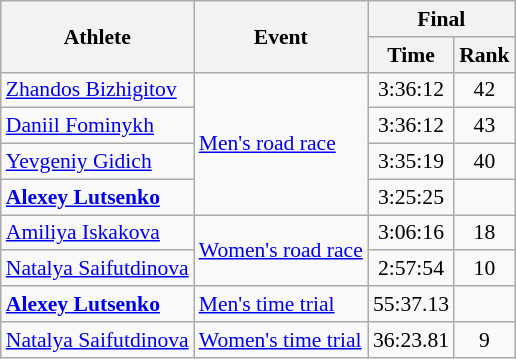<table class=wikitable style=font-size:90%;text-align:center>
<tr>
<th rowspan="2">Athlete</th>
<th rowspan="2">Event</th>
<th colspan=2>Final</th>
</tr>
<tr>
<th>Time</th>
<th>Rank</th>
</tr>
<tr>
<td align=left><a href='#'>Zhandos Bizhigitov</a></td>
<td align=left rowspan=4><a href='#'>Men's road race</a></td>
<td>3:36:12</td>
<td>42</td>
</tr>
<tr>
<td align=left><a href='#'>Daniil Fominykh</a></td>
<td>3:36:12</td>
<td>43</td>
</tr>
<tr>
<td align=left><a href='#'>Yevgeniy Gidich</a></td>
<td>3:35:19</td>
<td>40</td>
</tr>
<tr>
<td align=left><strong><a href='#'>Alexey Lutsenko</a></strong></td>
<td>3:25:25</td>
<td></td>
</tr>
<tr>
<td align=left><a href='#'>Amiliya Iskakova</a></td>
<td align=left rowspan=2><a href='#'>Women's road race</a></td>
<td>3:06:16</td>
<td>18</td>
</tr>
<tr>
<td align=left><a href='#'>Natalya Saifutdinova</a></td>
<td>2:57:54</td>
<td>10</td>
</tr>
<tr>
<td align=left><strong><a href='#'>Alexey Lutsenko</a></strong></td>
<td align=left><a href='#'>Men's time trial</a></td>
<td>55:37.13</td>
<td></td>
</tr>
<tr>
<td align=left><a href='#'>Natalya Saifutdinova</a></td>
<td align=left><a href='#'>Women's time trial</a></td>
<td>36:23.81</td>
<td>9</td>
</tr>
</table>
